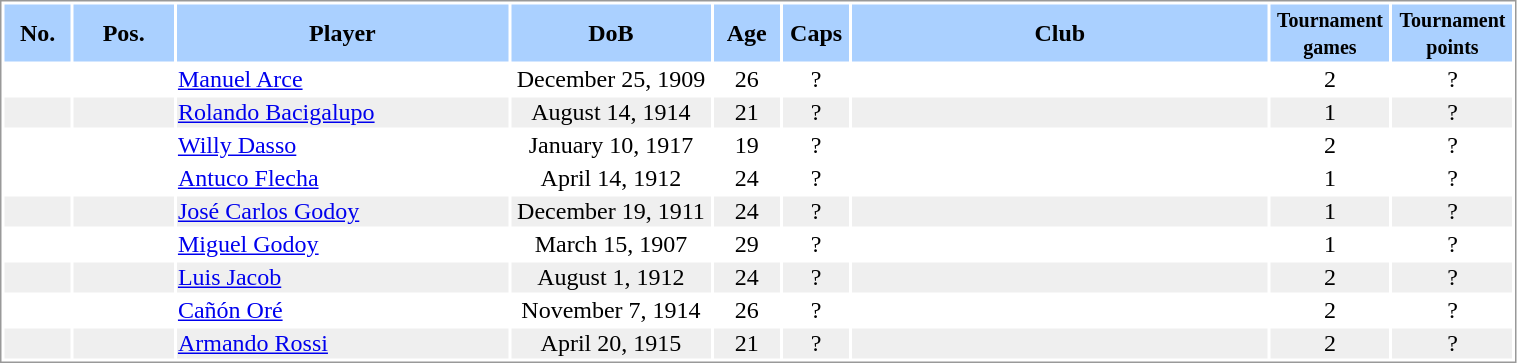<table border="0"  style="width:80%; border:1px solid #999; background:#fff; text-align:center;">
<tr style="text-align:center; background:#aad0ff;">
<th width=4%>No.</th>
<th width=6%>Pos.</th>
<th width=20%>Player</th>
<th width=12%>DoB</th>
<th width=4%>Age</th>
<th width=4%>Caps</th>
<th width=25%>Club</th>
<th width=6%><small>Tournament<br>games</small></th>
<th width=6%><small>Tournament<br>points</small></th>
</tr>
<tr>
<td></td>
<td></td>
<td align="left"><a href='#'>Manuel Arce</a></td>
<td>December 25, 1909</td>
<td>26</td>
<td>?</td>
<td align="left"></td>
<td>2</td>
<td>?</td>
</tr>
<tr style="background:#efefef;">
<td></td>
<td></td>
<td align="left"><a href='#'>Rolando Bacigalupo</a></td>
<td>August 14, 1914</td>
<td>21</td>
<td>?</td>
<td align="left"></td>
<td>1</td>
<td>?</td>
</tr>
<tr>
<td></td>
<td></td>
<td align="left"><a href='#'>Willy Dasso</a></td>
<td>January 10, 1917</td>
<td>19</td>
<td>?</td>
<td align="left"></td>
<td>2</td>
<td>?</td>
</tr>
<tr>
<td></td>
<td></td>
<td align="left"><a href='#'>Antuco Flecha</a></td>
<td>April 14, 1912</td>
<td>24</td>
<td>?</td>
<td align="left"></td>
<td>1</td>
<td>?</td>
</tr>
<tr style="background:#efefef;">
<td></td>
<td></td>
<td align="left"><a href='#'>José Carlos Godoy</a></td>
<td>December 19, 1911</td>
<td>24</td>
<td>?</td>
<td align="left"></td>
<td>1</td>
<td>?</td>
</tr>
<tr>
<td></td>
<td></td>
<td align="left"><a href='#'>Miguel Godoy</a></td>
<td>March 15, 1907</td>
<td>29</td>
<td>?</td>
<td align="left"></td>
<td>1</td>
<td>?</td>
</tr>
<tr style="background:#efefef;">
<td></td>
<td></td>
<td align="left"><a href='#'>Luis Jacob</a></td>
<td>August 1, 1912</td>
<td>24</td>
<td>?</td>
<td align="left"></td>
<td>2</td>
<td>?</td>
</tr>
<tr>
<td></td>
<td></td>
<td align="left"><a href='#'>Cañón Oré</a></td>
<td>November 7, 1914</td>
<td>26</td>
<td>?</td>
<td align="left"></td>
<td>2</td>
<td>?</td>
</tr>
<tr style="background:#efefef;">
<td></td>
<td></td>
<td align="left"><a href='#'>Armando Rossi</a></td>
<td>April 20, 1915</td>
<td>21</td>
<td>?</td>
<td align="left"></td>
<td>2</td>
<td>?</td>
</tr>
</table>
